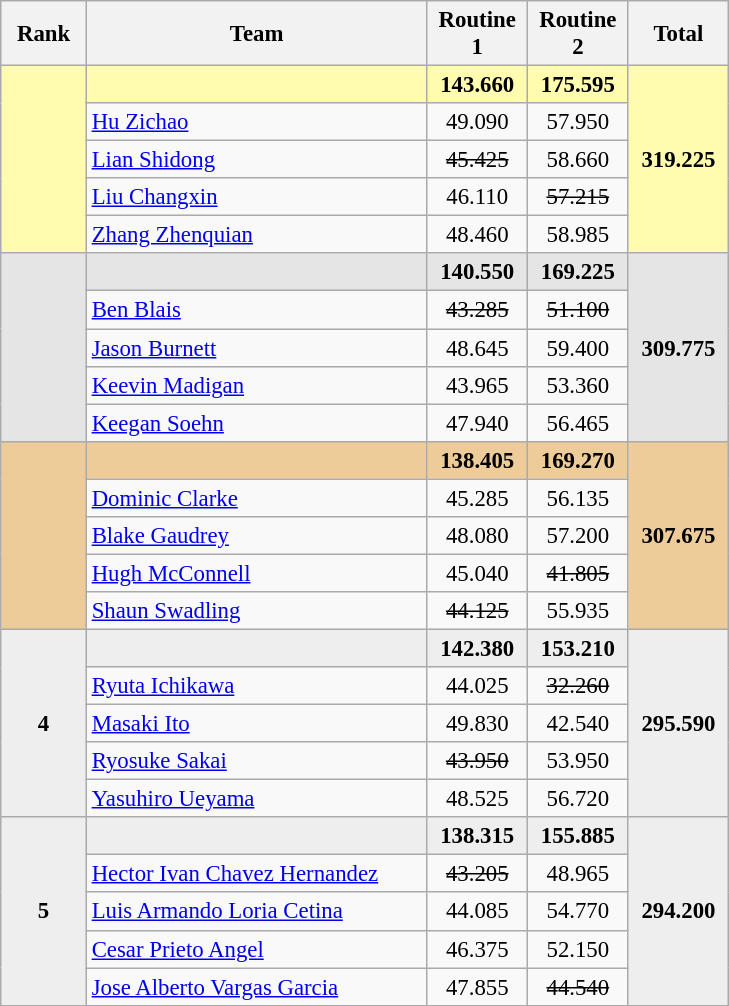<table class="wikitable" style="text-align:center; font-size:95%">
<tr>
<th style="width:50px;">Rank</th>
<th style="width:220px;">Team</th>
<th style="width:60px;">Routine 1</th>
<th style="width:60px;">Routine 2</th>
<th style="width:60px;">Total</th>
</tr>
<tr style="background:#fffcaf;">
<td rowspan=5></td>
<td style="text-align:left;"></td>
<td><strong>143.660</strong></td>
<td><strong>175.595</strong></td>
<td rowspan=5><strong>319.225</strong></td>
</tr>
<tr>
<td style="text-align:left;"><a href='#'>Hu Zichao</a></td>
<td>49.090</td>
<td>57.950</td>
</tr>
<tr>
<td style="text-align:left;"><a href='#'>Lian Shidong</a></td>
<td><s>45.425</s></td>
<td>58.660</td>
</tr>
<tr>
<td style="text-align:left;"><a href='#'>Liu Changxin</a></td>
<td>46.110</td>
<td><s>57.215</s></td>
</tr>
<tr>
<td style="text-align:left;"><a href='#'>Zhang Zhenquian</a></td>
<td>48.460</td>
<td>58.985</td>
</tr>
<tr style="background:#e5e5e5;">
<td rowspan=5></td>
<td style="text-align:left;"></td>
<td><strong>140.550</strong></td>
<td><strong>169.225</strong></td>
<td rowspan=5><strong>309.775</strong></td>
</tr>
<tr>
<td style="text-align:left;"><a href='#'>Ben Blais</a></td>
<td><s>43.285</s></td>
<td><s>51.100</s></td>
</tr>
<tr>
<td style="text-align:left;"><a href='#'>Jason Burnett</a></td>
<td>48.645</td>
<td>59.400</td>
</tr>
<tr>
<td style="text-align:left;"><a href='#'>Keevin Madigan</a></td>
<td>43.965</td>
<td>53.360</td>
</tr>
<tr>
<td style="text-align:left;"><a href='#'>Keegan Soehn</a></td>
<td>47.940</td>
<td>56.465</td>
</tr>
<tr style="background:#ec9;">
<td rowspan=5></td>
<td style="text-align:left;"></td>
<td><strong>138.405</strong></td>
<td><strong>169.270</strong></td>
<td rowspan=5><strong>307.675</strong></td>
</tr>
<tr>
<td style="text-align:left;"><a href='#'>Dominic Clarke</a></td>
<td>45.285</td>
<td>56.135</td>
</tr>
<tr>
<td style="text-align:left;"><a href='#'>Blake Gaudrey</a></td>
<td>48.080</td>
<td>57.200</td>
</tr>
<tr>
<td style="text-align:left;"><a href='#'>Hugh McConnell</a></td>
<td>45.040</td>
<td><s>41.805</s></td>
</tr>
<tr>
<td style="text-align:left;"><a href='#'>Shaun Swadling</a></td>
<td><s>44.125</s></td>
<td>55.935</td>
</tr>
<tr style="background:#eee;">
<td rowspan=5><strong>4</strong></td>
<td style="text-align:left;"></td>
<td><strong>142.380</strong></td>
<td><strong>153.210</strong></td>
<td rowspan=5><strong>295.590</strong></td>
</tr>
<tr>
<td style="text-align:left;"><a href='#'>Ryuta Ichikawa</a></td>
<td>44.025</td>
<td><s>32.260</s></td>
</tr>
<tr>
<td style="text-align:left;"><a href='#'>Masaki Ito</a></td>
<td>49.830</td>
<td>42.540</td>
</tr>
<tr>
<td style="text-align:left;"><a href='#'>Ryosuke Sakai</a></td>
<td><s>43.950</s></td>
<td>53.950</td>
</tr>
<tr>
<td style="text-align:left;"><a href='#'>Yasuhiro Ueyama</a></td>
<td>48.525</td>
<td>56.720</td>
</tr>
<tr style="background:#eee;">
<td rowspan=5><strong>5</strong></td>
<td style="text-align:left;"></td>
<td><strong>138.315</strong></td>
<td><strong>155.885</strong></td>
<td rowspan=5><strong>294.200</strong></td>
</tr>
<tr>
<td style="text-align:left;"><a href='#'>Hector Ivan Chavez Hernandez</a></td>
<td><s>43.205</s></td>
<td>48.965</td>
</tr>
<tr>
<td style="text-align:left;"><a href='#'>Luis Armando Loria Cetina</a></td>
<td>44.085</td>
<td>54.770</td>
</tr>
<tr>
<td style="text-align:left;"><a href='#'>Cesar Prieto Angel</a></td>
<td>46.375</td>
<td>52.150</td>
</tr>
<tr>
<td style="text-align:left;"><a href='#'>Jose Alberto Vargas Garcia</a></td>
<td>47.855</td>
<td><s>44.540</s></td>
</tr>
</table>
